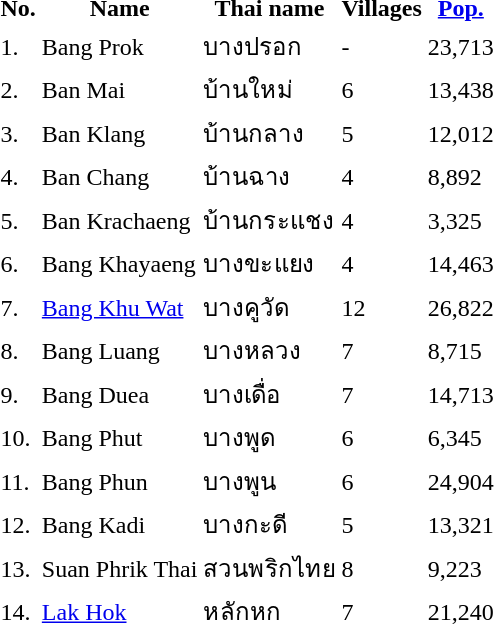<table>
<tr>
<th>No.</th>
<th>Name</th>
<th>Thai name</th>
<th>Villages</th>
<th><a href='#'>Pop.</a></th>
<td>    </td>
</tr>
<tr>
<td>1.</td>
<td>Bang Prok</td>
<td>บางปรอก</td>
<td>-</td>
<td>23,713</td>
<td></td>
</tr>
<tr>
<td>2.</td>
<td>Ban Mai</td>
<td>บ้านใหม่</td>
<td>6</td>
<td>13,438</td>
<td></td>
</tr>
<tr>
<td>3.</td>
<td>Ban Klang</td>
<td>บ้านกลาง</td>
<td>5</td>
<td>12,012</td>
<td></td>
</tr>
<tr>
<td>4.</td>
<td>Ban Chang</td>
<td>บ้านฉาง</td>
<td>4</td>
<td>8,892</td>
<td></td>
</tr>
<tr>
<td>5.</td>
<td>Ban Krachaeng</td>
<td>บ้านกระแชง</td>
<td>4</td>
<td>3,325</td>
<td></td>
</tr>
<tr>
<td>6.</td>
<td>Bang Khayaeng</td>
<td>บางขะแยง</td>
<td>4</td>
<td>14,463</td>
<td></td>
</tr>
<tr>
<td>7.</td>
<td><a href='#'>Bang Khu Wat</a></td>
<td>บางคูวัด</td>
<td>12</td>
<td>26,822</td>
<td></td>
</tr>
<tr>
<td>8.</td>
<td>Bang Luang</td>
<td>บางหลวง</td>
<td>7</td>
<td>8,715</td>
<td></td>
</tr>
<tr>
<td>9.</td>
<td>Bang Duea</td>
<td>บางเดื่อ</td>
<td>7</td>
<td>14,713</td>
<td></td>
</tr>
<tr>
<td>10.</td>
<td>Bang Phut</td>
<td>บางพูด</td>
<td>6</td>
<td>6,345</td>
<td></td>
</tr>
<tr>
<td>11.</td>
<td>Bang Phun</td>
<td>บางพูน</td>
<td>6</td>
<td>24,904</td>
<td></td>
</tr>
<tr>
<td>12.</td>
<td>Bang Kadi</td>
<td>บางกะดี</td>
<td>5</td>
<td>13,321</td>
<td></td>
</tr>
<tr>
<td>13.</td>
<td>Suan Phrik Thai</td>
<td>สวนพริกไทย</td>
<td>8</td>
<td>9,223</td>
<td></td>
</tr>
<tr>
<td>14.</td>
<td><a href='#'>Lak Hok</a></td>
<td>หลักหก</td>
<td>7</td>
<td>21,240</td>
<td></td>
</tr>
</table>
